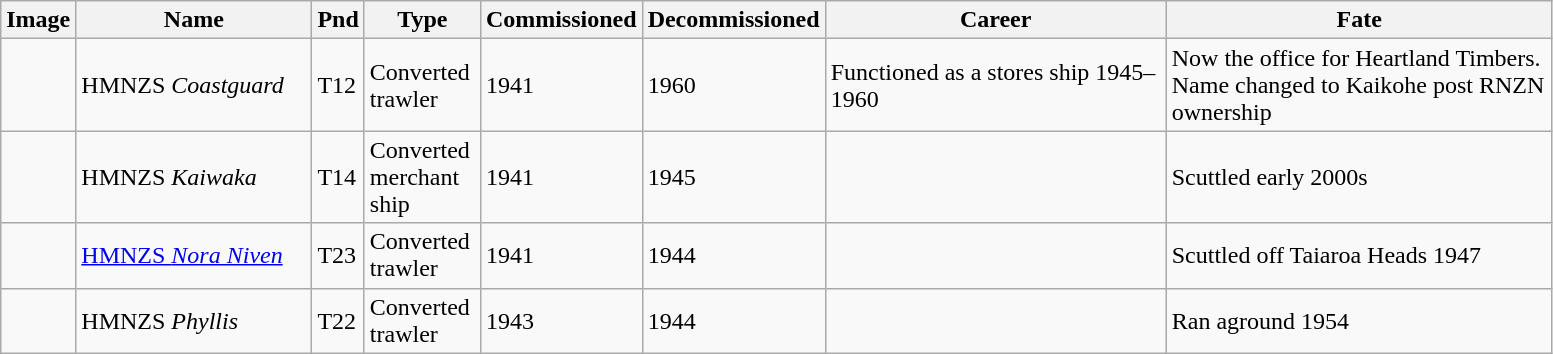<table class="wikitable">
<tr>
<th>Image</th>
<th width="150">Name</th>
<th>Pnd</th>
<th width="70">Type</th>
<th width="100">Commissioned</th>
<th>Decommissioned</th>
<th width="220">Career</th>
<th width="250">Fate</th>
</tr>
<tr>
<td></td>
<td>HMNZS <em>Coastguard</em></td>
<td>T12</td>
<td>Converted trawler</td>
<td>1941</td>
<td>1960</td>
<td>Functioned as a stores ship 1945–1960</td>
<td>Now the office for Heartland Timbers. Name changed to Kaikohe post RNZN ownership</td>
</tr>
<tr>
<td></td>
<td>HMNZS <em>Kaiwaka</em></td>
<td>T14</td>
<td>Converted merchant ship</td>
<td>1941</td>
<td>1945</td>
<td></td>
<td>Scuttled early 2000s</td>
</tr>
<tr>
<td></td>
<td><a href='#'>HMNZS <em>Nora Niven</em></a></td>
<td>T23</td>
<td>Converted trawler</td>
<td>1941</td>
<td>1944</td>
<td></td>
<td>Scuttled off Taiaroa Heads 1947</td>
</tr>
<tr>
<td></td>
<td>HMNZS <em>Phyllis</em></td>
<td>T22</td>
<td>Converted trawler</td>
<td>1943</td>
<td>1944</td>
<td></td>
<td>Ran aground 1954</td>
</tr>
</table>
